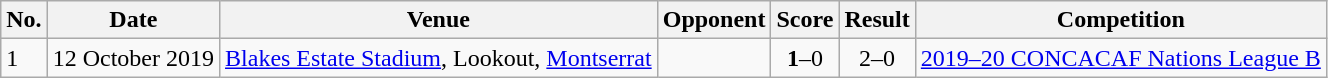<table class="wikitable">
<tr>
<th>No.</th>
<th>Date</th>
<th>Venue</th>
<th>Opponent</th>
<th>Score</th>
<th>Result</th>
<th>Competition</th>
</tr>
<tr>
<td>1</td>
<td>12 October 2019</td>
<td><a href='#'>Blakes Estate Stadium</a>, Lookout, <a href='#'>Montserrat</a></td>
<td></td>
<td align=center><strong>1</strong>–0</td>
<td align=center>2–0</td>
<td><a href='#'>2019–20 CONCACAF Nations League B</a></td>
</tr>
</table>
